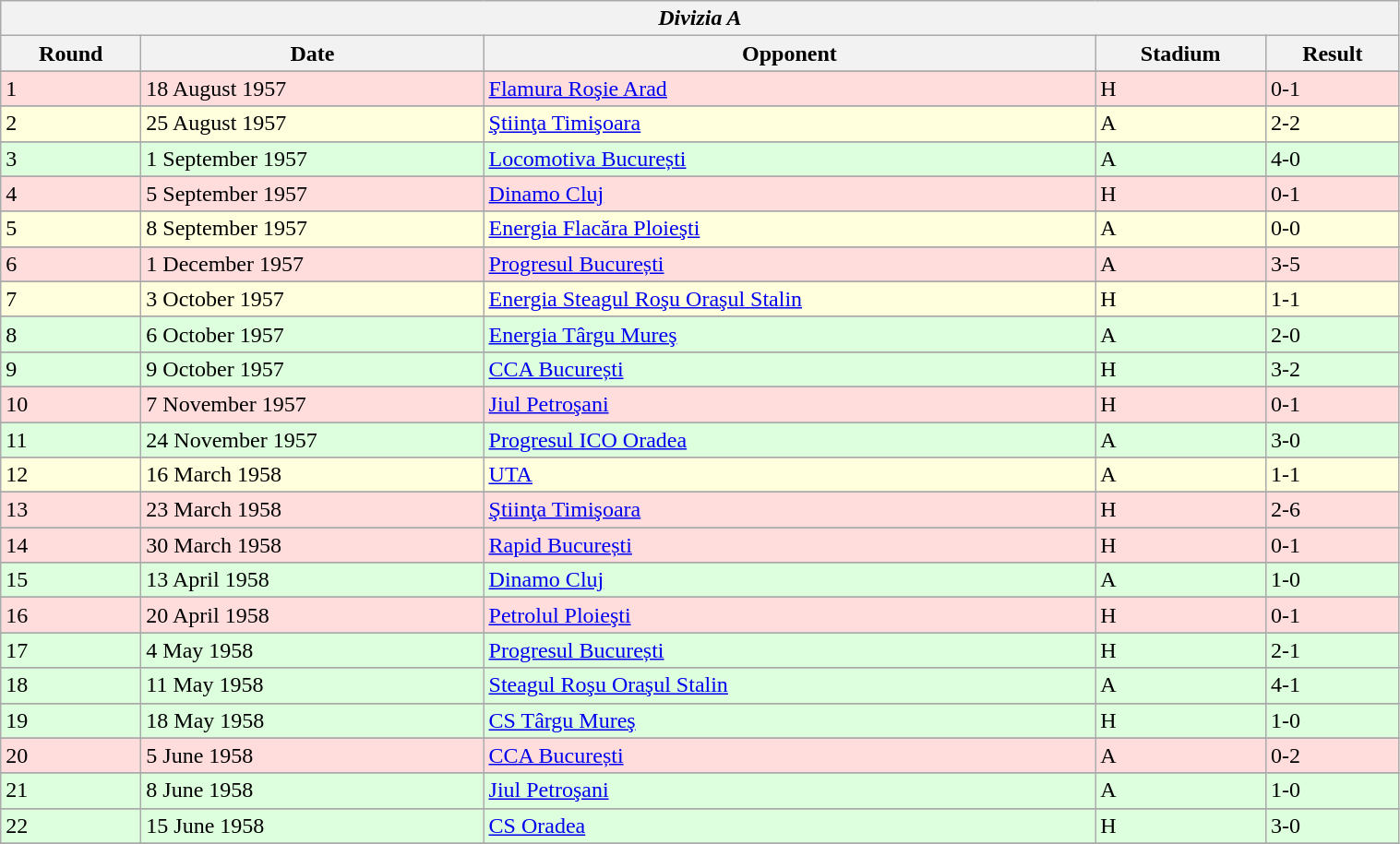<table class="wikitable" style="width:80%;">
<tr>
<th colspan="5" style="text-align:center;"><em>Divizia A</em></th>
</tr>
<tr>
<th>Round</th>
<th>Date</th>
<th>Opponent</th>
<th>Stadium</th>
<th>Result</th>
</tr>
<tr>
</tr>
<tr bgcolor="#ffdddd">
<td>1</td>
<td>18 August 1957</td>
<td><a href='#'>Flamura Roşie Arad</a></td>
<td>H</td>
<td>0-1</td>
</tr>
<tr>
</tr>
<tr bgcolor="#ffffdd">
<td>2</td>
<td>25 August 1957</td>
<td><a href='#'>Ştiinţa Timişoara</a></td>
<td>A</td>
<td>2-2</td>
</tr>
<tr>
</tr>
<tr bgcolor="#ddffdd">
<td>3</td>
<td>1 September 1957</td>
<td><a href='#'>Locomotiva București</a></td>
<td>A</td>
<td>4-0</td>
</tr>
<tr>
</tr>
<tr bgcolor="#ffdddd">
<td>4</td>
<td>5 September 1957</td>
<td><a href='#'>Dinamo Cluj</a></td>
<td>H</td>
<td>0-1</td>
</tr>
<tr>
</tr>
<tr bgcolor="#ffffdd">
<td>5</td>
<td>8 September 1957</td>
<td><a href='#'>Energia Flacăra Ploieşti</a></td>
<td>A</td>
<td>0-0</td>
</tr>
<tr>
</tr>
<tr bgcolor="#ffdddd">
<td>6</td>
<td>1 December 1957</td>
<td><a href='#'>Progresul București</a></td>
<td>A</td>
<td>3-5</td>
</tr>
<tr>
</tr>
<tr bgcolor="#ffffdd">
<td>7</td>
<td>3 October 1957</td>
<td><a href='#'>Energia Steagul Roşu Oraşul Stalin</a></td>
<td>H</td>
<td>1-1</td>
</tr>
<tr>
</tr>
<tr bgcolor="#ddffdd">
<td>8</td>
<td>6 October 1957</td>
<td><a href='#'>Energia Târgu Mureş</a></td>
<td>A</td>
<td>2-0</td>
</tr>
<tr>
</tr>
<tr bgcolor="#ddffdd">
<td>9</td>
<td>9 October 1957</td>
<td><a href='#'>CCA București</a></td>
<td>H</td>
<td>3-2</td>
</tr>
<tr>
</tr>
<tr bgcolor="#ffdddd">
<td>10</td>
<td>7 November 1957</td>
<td><a href='#'>Jiul Petroşani</a></td>
<td>H</td>
<td>0-1</td>
</tr>
<tr>
</tr>
<tr bgcolor="#ddffdd">
<td>11</td>
<td>24 November 1957</td>
<td><a href='#'>Progresul ICO Oradea</a></td>
<td>A</td>
<td>3-0</td>
</tr>
<tr>
</tr>
<tr bgcolor="#ffffdd">
<td>12</td>
<td>16 March 1958</td>
<td><a href='#'>UTA</a></td>
<td>A</td>
<td>1-1</td>
</tr>
<tr>
</tr>
<tr bgcolor="#ffdddd">
<td>13</td>
<td>23 March 1958</td>
<td><a href='#'>Ştiinţa Timişoara</a></td>
<td>H</td>
<td>2-6</td>
</tr>
<tr>
</tr>
<tr bgcolor="#ffdddd">
<td>14</td>
<td>30 March 1958</td>
<td><a href='#'>Rapid București</a></td>
<td>H</td>
<td>0-1</td>
</tr>
<tr>
</tr>
<tr bgcolor="#ddffdd">
<td>15</td>
<td>13 April 1958</td>
<td><a href='#'>Dinamo Cluj</a></td>
<td>A</td>
<td>1-0</td>
</tr>
<tr>
</tr>
<tr bgcolor="#ffdddd">
<td>16</td>
<td>20 April 1958</td>
<td><a href='#'>Petrolul Ploieşti</a></td>
<td>H</td>
<td>0-1</td>
</tr>
<tr>
</tr>
<tr bgcolor="#ddffdd">
<td>17</td>
<td>4 May 1958</td>
<td><a href='#'>Progresul București</a></td>
<td>H</td>
<td>2-1</td>
</tr>
<tr>
</tr>
<tr bgcolor="#ddffdd">
<td>18</td>
<td>11 May 1958</td>
<td><a href='#'>Steagul Roşu Oraşul Stalin</a></td>
<td>A</td>
<td>4-1</td>
</tr>
<tr>
</tr>
<tr bgcolor="#ddffdd">
<td>19</td>
<td>18 May 1958</td>
<td><a href='#'>CS Târgu Mureş</a></td>
<td>H</td>
<td>1-0</td>
</tr>
<tr>
</tr>
<tr bgcolor="#ffdddd">
<td>20</td>
<td>5 June 1958</td>
<td><a href='#'>CCA București</a></td>
<td>A</td>
<td>0-2</td>
</tr>
<tr>
</tr>
<tr bgcolor="#ddffdd">
<td>21</td>
<td>8 June 1958</td>
<td><a href='#'>Jiul Petroşani</a></td>
<td>A</td>
<td>1-0</td>
</tr>
<tr>
</tr>
<tr bgcolor="#ddffdd">
<td>22</td>
<td>15 June 1958</td>
<td><a href='#'>CS Oradea</a></td>
<td>H</td>
<td>3-0</td>
</tr>
<tr>
</tr>
</table>
